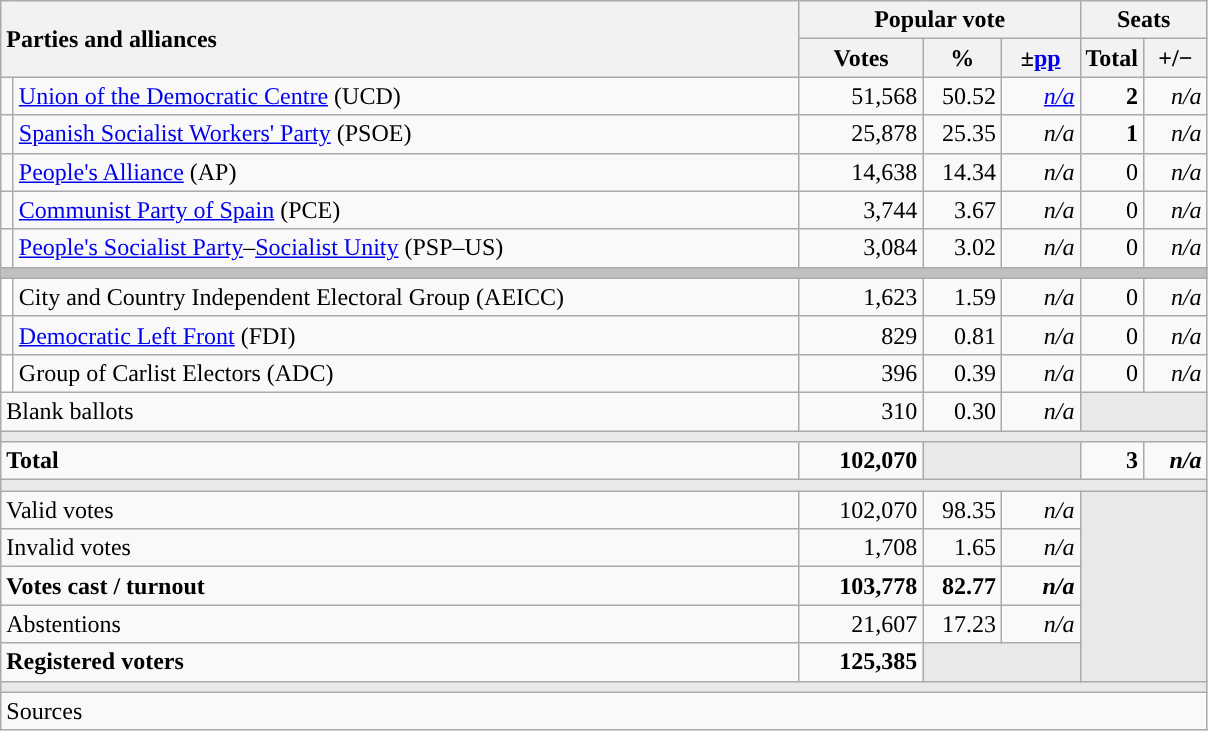<table class="wikitable" style="text-align:right;">
<tr>
<th style="text-align:left;" rowspan="2" colspan="2" width="525">Parties and alliances</th>
<th colspan="3">Popular vote</th>
<th colspan="2">Seats</th>
</tr>
<tr>
<th width="75">Votes</th>
<th width="45">%</th>
<th width="45">±<a href='#'>pp</a></th>
<th width="35">Total</th>
<th width="35">+/−</th>
</tr>
<tr>
<td width="1" style="color:inherit;background:"></td>
<td align="left"><a href='#'>Union of the Democratic Centre</a> (UCD)</td>
<td>51,568</td>
<td>50.52</td>
<td><em><a href='#'>n/a</a></em></td>
<td><strong>2</strong></td>
<td><em>n/a</em></td>
</tr>
<tr>
<td style="color:inherit;background:"></td>
<td align="left"><a href='#'>Spanish Socialist Workers' Party</a> (PSOE)</td>
<td>25,878</td>
<td>25.35</td>
<td><em>n/a</em></td>
<td><strong>1</strong></td>
<td><em>n/a</em></td>
</tr>
<tr>
<td style="color:inherit;background:"></td>
<td align="left"><a href='#'>People's Alliance</a> (AP)</td>
<td>14,638</td>
<td>14.34</td>
<td><em>n/a</em></td>
<td>0</td>
<td><em>n/a</em></td>
</tr>
<tr>
<td style="color:inherit;background:"></td>
<td align="left"><a href='#'>Communist Party of Spain</a> (PCE)</td>
<td>3,744</td>
<td>3.67</td>
<td><em>n/a</em></td>
<td>0</td>
<td><em>n/a</em></td>
</tr>
<tr>
<td style="color:inherit;background:"></td>
<td align="left"><a href='#'>People's Socialist Party</a>–<a href='#'>Socialist Unity</a> (PSP–US)</td>
<td>3,084</td>
<td>3.02</td>
<td><em>n/a</em></td>
<td>0</td>
<td><em>n/a</em></td>
</tr>
<tr>
<td colspan="7" bgcolor="#C0C0C0"></td>
</tr>
<tr>
<td bgcolor="white"></td>
<td align="left">City and Country Independent Electoral Group (AEICC)</td>
<td>1,623</td>
<td>1.59</td>
<td><em>n/a</em></td>
<td>0</td>
<td><em>n/a</em></td>
</tr>
<tr>
<td style="color:inherit;background:"></td>
<td align="left"><a href='#'>Democratic Left Front</a> (FDI)</td>
<td>829</td>
<td>0.81</td>
<td><em>n/a</em></td>
<td>0</td>
<td><em>n/a</em></td>
</tr>
<tr>
<td bgcolor="white"></td>
<td align="left">Group of Carlist Electors (ADC)</td>
<td>396</td>
<td>0.39</td>
<td><em>n/a</em></td>
<td>0</td>
<td><em>n/a</em></td>
</tr>
<tr>
<td align="left" colspan="2">Blank ballots</td>
<td>310</td>
<td>0.30</td>
<td><em>n/a</em></td>
<td bgcolor="#E9E9E9" colspan="2"></td>
</tr>
<tr>
<td colspan="7" bgcolor="#E9E9E9"></td>
</tr>
<tr style="font-weight:bold;">
<td align="left" colspan="2">Total</td>
<td>102,070</td>
<td bgcolor="#E9E9E9" colspan="2"></td>
<td>3</td>
<td><em>n/a</em></td>
</tr>
<tr>
<td colspan="7" bgcolor="#E9E9E9"></td>
</tr>
<tr>
<td align="left" colspan="2">Valid votes</td>
<td>102,070</td>
<td>98.35</td>
<td><em>n/a</em></td>
<td bgcolor="#E9E9E9" colspan="2" rowspan="5"></td>
</tr>
<tr>
<td align="left" colspan="2">Invalid votes</td>
<td>1,708</td>
<td>1.65</td>
<td><em>n/a</em></td>
</tr>
<tr style="font-weight:bold;">
<td align="left" colspan="2">Votes cast / turnout</td>
<td>103,778</td>
<td>82.77</td>
<td><em>n/a</em></td>
</tr>
<tr>
<td align="left" colspan="2">Abstentions</td>
<td>21,607</td>
<td>17.23</td>
<td><em>n/a</em></td>
</tr>
<tr style="font-weight:bold;">
<td align="left" colspan="2">Registered voters</td>
<td>125,385</td>
<td bgcolor="#E9E9E9" colspan="2"></td>
</tr>
<tr>
<td colspan="7" bgcolor="#E9E9E9"></td>
</tr>
<tr>
<td align="left" colspan="7">Sources</td>
</tr>
</table>
